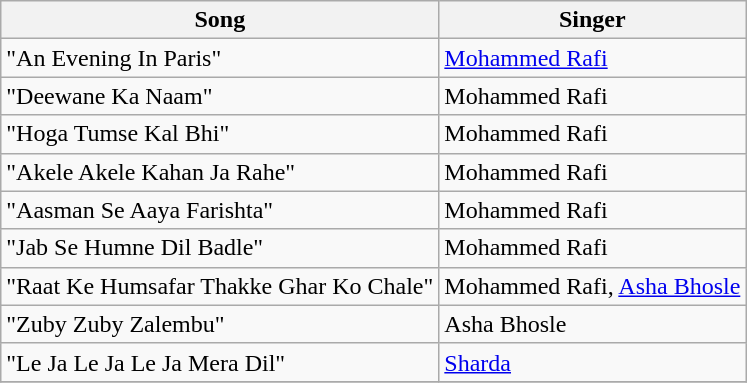<table class="wikitable">
<tr>
<th>Song</th>
<th>Singer</th>
</tr>
<tr>
<td>"An Evening In Paris"</td>
<td><a href='#'>Mohammed Rafi</a></td>
</tr>
<tr>
<td>"Deewane Ka Naam"</td>
<td>Mohammed Rafi</td>
</tr>
<tr>
<td>"Hoga Tumse Kal Bhi"</td>
<td>Mohammed Rafi</td>
</tr>
<tr>
<td>"Akele Akele Kahan Ja Rahe"</td>
<td>Mohammed Rafi</td>
</tr>
<tr>
<td>"Aasman Se Aaya Farishta"</td>
<td>Mohammed Rafi</td>
</tr>
<tr>
<td>"Jab Se Humne Dil Badle"</td>
<td>Mohammed Rafi</td>
</tr>
<tr>
<td>"Raat Ke Humsafar Thakke Ghar Ko Chale"</td>
<td>Mohammed Rafi, <a href='#'>Asha Bhosle</a></td>
</tr>
<tr>
<td>"Zuby Zuby Zalembu"</td>
<td>Asha Bhosle</td>
</tr>
<tr>
<td>"Le Ja Le Ja Le Ja Mera Dil"</td>
<td><a href='#'>Sharda</a></td>
</tr>
<tr>
</tr>
</table>
